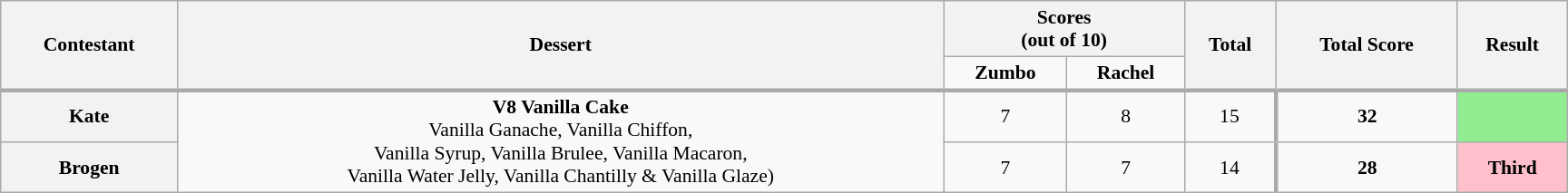<table class="wikitable plainrowheaders" style="text-align:center; font-size:90%; width:80em;">
<tr>
<th rowspan="2">Contestant</th>
<th rowspan="2">Dessert</th>
<th colspan="2">Scores<br>(out of 10)</th>
<th rowspan="2">Total<br></th>
<th rowspan="2">Total Score<br></th>
<th rowspan="2">Result</th>
</tr>
<tr>
<td><strong>Zumbo</strong></td>
<td><strong>Rachel</strong></td>
</tr>
<tr style="border-top:3px solid #aaa;">
<th>Kate</th>
<td rowspan="2"><strong>V8 Vanilla Cake</strong><br> Vanilla Ganache, Vanilla Chiffon, <br> Vanilla Syrup, Vanilla Brulee, Vanilla Macaron,<br>Vanilla Water Jelly, Vanilla Chantilly & Vanilla Glaze)</td>
<td>7</td>
<td>8</td>
<td>15</td>
<td style="border-left:3px solid #aaa;"><strong>32</strong></td>
<td style="background:lightgreen;"></td>
</tr>
<tr>
<th>Brogen</th>
<td>7</td>
<td>7</td>
<td>14</td>
<td style="border-left:3px solid #aaa;"><strong>28</strong></td>
<td style="background:pink;"><strong>Third</strong></td>
</tr>
</table>
